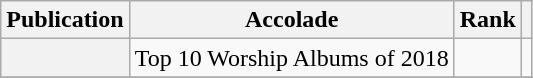<table class="sortable wikitable plainrowheaders mw-collapsible mw-collapsed">
<tr>
<th scope="col">Publication</th>
<th scope="col" class="unsortable">Accolade</th>
<th scope="col">Rank</th>
<th scope="col" class="unsortable"></th>
</tr>
<tr>
<th scope="row"><em></em></th>
<td>Top 10 Worship Albums of 2018</td>
<td></td>
<td></td>
</tr>
<tr>
</tr>
</table>
